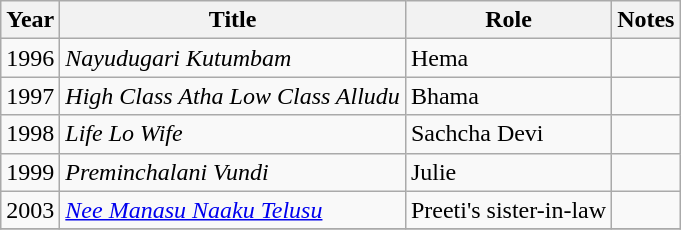<table class="wikitable sortable">
<tr>
<th scope="col">Year</th>
<th scope="col">Title</th>
<th scope="col">Role</th>
<th scope="col" class="unsortable">Notes</th>
</tr>
<tr>
<td>1996</td>
<td><em>Nayudugari Kutumbam</em></td>
<td>Hema</td>
<td></td>
</tr>
<tr>
<td>1997</td>
<td><em>High Class Atha Low Class Alludu</em></td>
<td>Bhama</td>
<td></td>
</tr>
<tr>
<td>1998</td>
<td><em>Life Lo Wife</em></td>
<td>Sachcha Devi</td>
<td></td>
</tr>
<tr>
<td>1999</td>
<td><em>Preminchalani Vundi</em></td>
<td>Julie</td>
<td></td>
</tr>
<tr>
<td>2003</td>
<td><em><a href='#'>Nee Manasu Naaku Telusu</a></em></td>
<td>Preeti's sister-in-law</td>
<td></td>
</tr>
<tr>
</tr>
</table>
